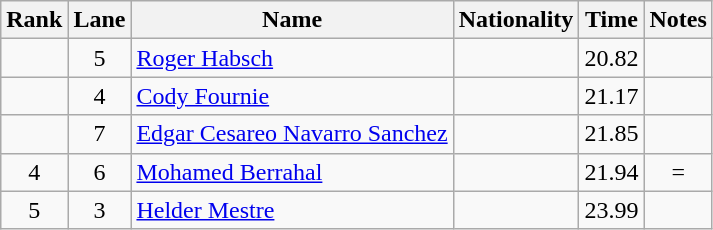<table class="wikitable sortable" style="text-align:center">
<tr>
<th>Rank</th>
<th>Lane</th>
<th>Name</th>
<th>Nationality</th>
<th>Time</th>
<th>Notes</th>
</tr>
<tr>
<td></td>
<td>5</td>
<td align="left"><a href='#'>Roger Habsch</a></td>
<td align="left"></td>
<td>20.82</td>
<td></td>
</tr>
<tr>
<td></td>
<td>4</td>
<td align="left"><a href='#'>Cody Fournie</a></td>
<td align="left"></td>
<td>21.17</td>
<td></td>
</tr>
<tr>
<td></td>
<td>7</td>
<td align="left"><a href='#'>Edgar Cesareo Navarro Sanchez</a></td>
<td align="left"></td>
<td>21.85</td>
<td></td>
</tr>
<tr>
<td>4</td>
<td>6</td>
<td align="left"><a href='#'>Mohamed Berrahal</a></td>
<td align="left"></td>
<td>21.94</td>
<td>=</td>
</tr>
<tr>
<td>5</td>
<td>3</td>
<td align="left"><a href='#'>Helder Mestre</a></td>
<td align="left"></td>
<td>23.99</td>
<td></td>
</tr>
</table>
